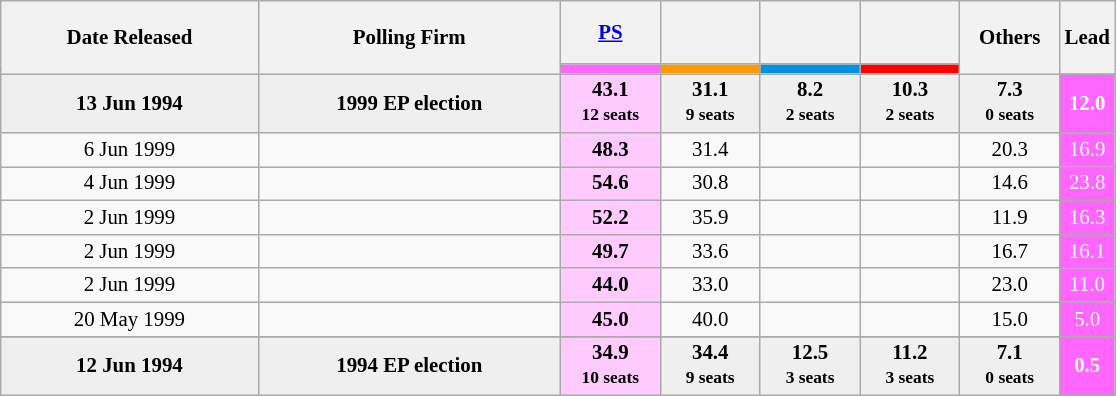<table class="wikitable" style="text-align:center; font-size:87%; line-height:16px;">
<tr style="height:42px;">
<th style="width:165px;" rowspan="2">Date Released</th>
<th style="width:195px;" rowspan="2">Polling Firm</th>
<th><a href='#'>PS</a></th>
<th></th>
<th></th>
<th></th>
<th style="width:60px;" rowspan="2">Others</th>
<th style="width:25px;" rowspan="2">Lead</th>
</tr>
<tr>
<th style="color:inherit;background:#FF66FF; width:60px;"></th>
<th style="color:inherit;background:#FF9900; width:60px;"></th>
<th style="color:inherit;background:#0093DD; width:60px;"></th>
<th style="color:inherit;background:red; width:60px;"></th>
</tr>
<tr style="background:#EFEFEF; font-weight:bold;">
<td align="center">13 Jun 1994</td>
<td align="center">1999 EP election</td>
<td align="center" style="background:#FFCBFF">43.1<br><small>12 seats</small></td>
<td align="center">31.1<br><small>9 seats</small></td>
<td align="center">8.2<br><small>2 seats</small></td>
<td align="center">10.3<br><small>2 seats</small></td>
<td align="center">7.3<br><small>0 seats</small></td>
<td style="background:#FF66FF; color:white">12.0</td>
</tr>
<tr>
<td align="center">6 Jun 1999</td>
<td align="center"></td>
<td align="center" style="background:#FFCBFF"><strong>48.3</strong></td>
<td align="center">31.4</td>
<td></td>
<td></td>
<td align="center">20.3</td>
<td style="background:#FF66FF; color:white">16.9</td>
</tr>
<tr>
<td align="center">4 Jun 1999</td>
<td align="center"></td>
<td align="center" style="background:#FFCBFF"><strong>54.6</strong></td>
<td align="center">30.8</td>
<td></td>
<td></td>
<td align="center">14.6</td>
<td style="background:#FF66FF; color:white">23.8</td>
</tr>
<tr>
<td align="center">2 Jun 1999</td>
<td align="center"></td>
<td align="center" style="background:#FFCBFF"><strong>52.2</strong></td>
<td align="center">35.9</td>
<td></td>
<td></td>
<td align="center">11.9</td>
<td style="background:#FF66FF; color:white">16.3</td>
</tr>
<tr>
<td align="center">2 Jun 1999</td>
<td align="center"></td>
<td align="center" style="background:#FFCBFF"><strong>49.7</strong></td>
<td align="center">33.6</td>
<td></td>
<td></td>
<td align="center">16.7</td>
<td style="background:#FF66FF; color:white">16.1</td>
</tr>
<tr>
<td align="center">2 Jun 1999</td>
<td align="center"></td>
<td align="center" style="background:#FFCBFF"><strong>44.0</strong></td>
<td align="center">33.0</td>
<td></td>
<td></td>
<td align="center">23.0</td>
<td style="background:#FF66FF; color:white">11.0</td>
</tr>
<tr>
<td align="center">20 May 1999</td>
<td align="center"></td>
<td align="center" style="background:#FFCBFF"><strong>45.0</strong></td>
<td align="center">40.0</td>
<td></td>
<td></td>
<td align="center">15.0</td>
<td style="background:#FF66FF; color:white">5.0</td>
</tr>
<tr>
</tr>
<tr style="background:#EFEFEF; font-weight:bold;">
<td align="center">12 Jun 1994</td>
<td align="center">1994 EP election</td>
<td align="center" style="background:#FFCBFF">34.9<br><small>10 seats</small></td>
<td align="center">34.4<br><small>9 seats</small></td>
<td align="center">12.5<br><small>3 seats</small></td>
<td align="center">11.2<br><small>3 seats</small></td>
<td align="center">7.1<br><small>0 seats</small></td>
<td style="background:#FF66FF; color:white">0.5</td>
</tr>
</table>
